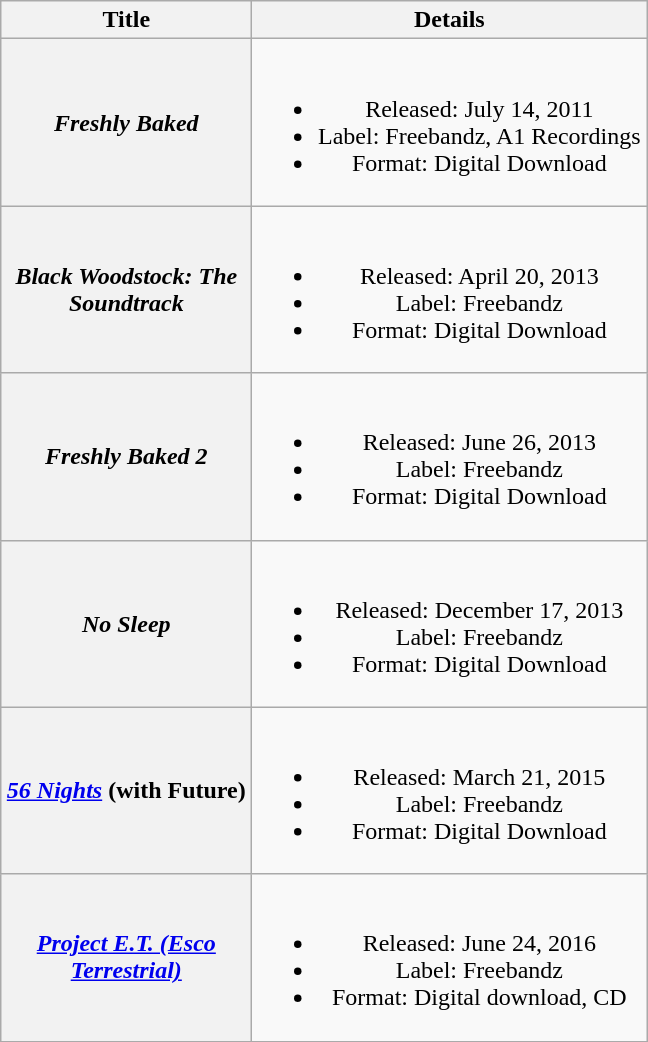<table class="wikitable plainrowheaders" style="text-align:center;">
<tr>
<th scope="col" style="width:10em;">Title</th>
<th scope="col" style="width:16em;">Details</th>
</tr>
<tr>
<th scope="row"><em>Freshly Baked</em></th>
<td><br><ul><li>Released: July 14, 2011</li><li>Label: Freebandz, A1 Recordings</li><li>Format: Digital Download</li></ul></td>
</tr>
<tr>
<th scope="row"><em>Black Woodstock: The Soundtrack</em></th>
<td><br><ul><li>Released: April 20, 2013</li><li>Label: Freebandz</li><li>Format: Digital Download</li></ul></td>
</tr>
<tr>
<th scope="row"><em>Freshly Baked 2</em></th>
<td><br><ul><li>Released: June 26, 2013</li><li>Label: Freebandz</li><li>Format: Digital Download</li></ul></td>
</tr>
<tr>
<th scope="row"><em>No Sleep</em></th>
<td><br><ul><li>Released: December 17, 2013</li><li>Label: Freebandz</li><li>Format: Digital Download</li></ul></td>
</tr>
<tr>
<th scope="row"><em><a href='#'>56 Nights</a></em> (with Future)</th>
<td><br><ul><li>Released: March 21, 2015</li><li>Label: Freebandz</li><li>Format: Digital Download</li></ul></td>
</tr>
<tr>
<th scope="row"><em><a href='#'>Project E.T. (Esco Terrestrial)</a></em></th>
<td><br><ul><li>Released: June 24, 2016</li><li>Label: Freebandz</li><li>Format: Digital download, CD</li></ul></td>
</tr>
</table>
